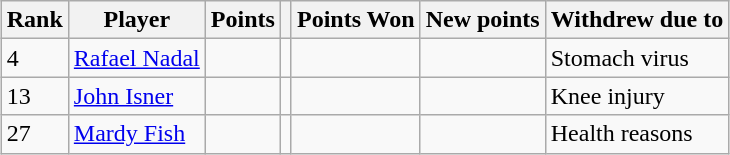<table class="wikitable sortable" style="margin:1em auto;">
<tr>
<th>Rank</th>
<th>Player</th>
<th>Points</th>
<th></th>
<th>Points Won</th>
<th>New points</th>
<th>Withdrew due to</th>
</tr>
<tr>
<td>4</td>
<td> <a href='#'>Rafael Nadal</a></td>
<td></td>
<td></td>
<td></td>
<td></td>
<td>Stomach virus</td>
</tr>
<tr>
<td>13</td>
<td> <a href='#'>John Isner</a></td>
<td></td>
<td></td>
<td></td>
<td></td>
<td>Knee injury</td>
</tr>
<tr>
<td>27</td>
<td> <a href='#'>Mardy Fish</a></td>
<td></td>
<td></td>
<td></td>
<td></td>
<td>Health reasons</td>
</tr>
</table>
